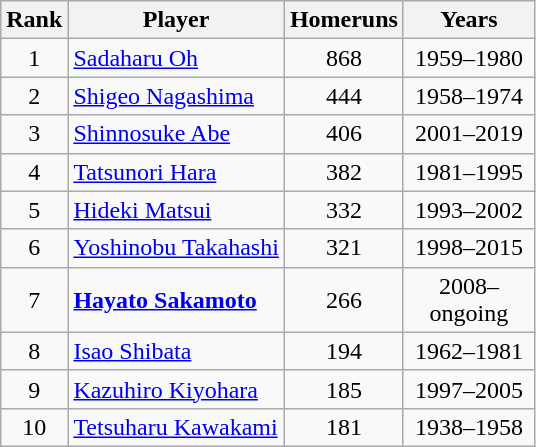<table class="wikitable sortable" style=text-align:center;">
<tr>
<th width=35>Rank</th>
<th>Player</th>
<th width=40>Homeruns</th>
<th width=80>Years</th>
</tr>
<tr>
<td>1</td>
<td style="text-align:left"><a href='#'>Sadaharu Oh</a></td>
<td>868</td>
<td>1959–1980</td>
</tr>
<tr>
<td>2</td>
<td style="text-align:left"><a href='#'>Shigeo Nagashima</a></td>
<td>444</td>
<td>1958–1974</td>
</tr>
<tr>
<td>3</td>
<td style="text-align:left"><a href='#'>Shinnosuke Abe</a></td>
<td>406</td>
<td>2001–2019</td>
</tr>
<tr>
<td>4</td>
<td style="text-align:left"><a href='#'>Tatsunori Hara</a></td>
<td>382</td>
<td>1981–1995</td>
</tr>
<tr>
<td>5</td>
<td style="text-align:left"><a href='#'>Hideki Matsui</a></td>
<td>332</td>
<td>1993–2002</td>
</tr>
<tr>
<td>6</td>
<td style="text-align:left"><a href='#'>Yoshinobu Takahashi</a></td>
<td>321</td>
<td>1998–2015</td>
</tr>
<tr>
<td>7</td>
<td style="text-align:left"><strong><a href='#'>Hayato Sakamoto</a></strong></td>
<td>266</td>
<td>2008–ongoing</td>
</tr>
<tr>
<td>8</td>
<td style="text-align:left"><a href='#'>Isao Shibata</a></td>
<td>194</td>
<td>1962–1981</td>
</tr>
<tr>
<td>9</td>
<td style="text-align:left"><a href='#'>Kazuhiro Kiyohara</a></td>
<td>185</td>
<td>1997–2005</td>
</tr>
<tr>
<td>10</td>
<td style="text-align:left"><a href='#'>Tetsuharu Kawakami</a></td>
<td>181</td>
<td>1938–1958</td>
</tr>
</table>
